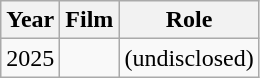<table class="wikitable unsortable">
<tr>
<th>Year</th>
<th>Film</th>
<th>Role</th>
</tr>
<tr>
<td>2025</td>
<td></td>
<td>(undisclosed)</td>
</tr>
</table>
